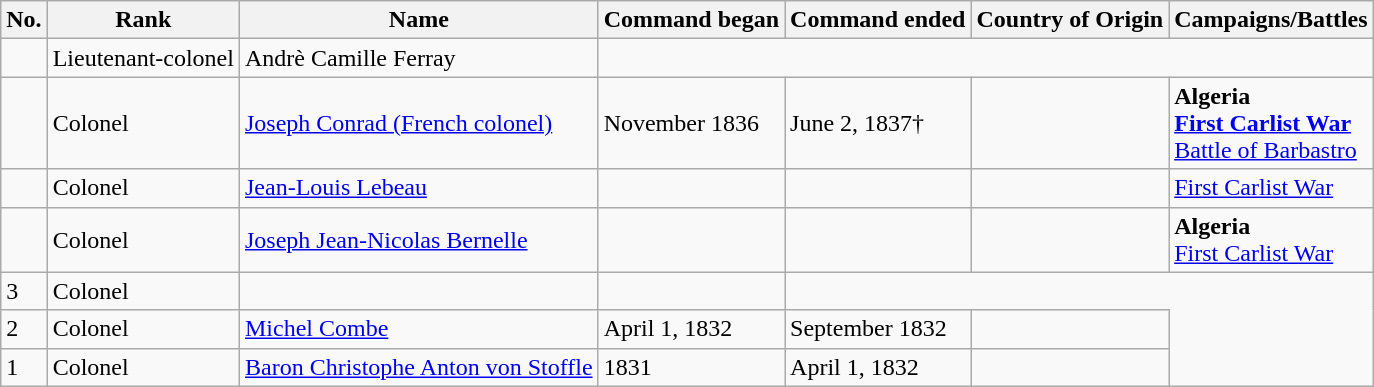<table class="wikitable sortable">
<tr>
<th>No.</th>
<th>Rank</th>
<th>Name</th>
<th>Command began</th>
<th>Command ended</th>
<th>Country of Origin</th>
<th>Campaigns/Battles</th>
</tr>
<tr>
<td></td>
<td>Lieutenant-colonel</td>
<td>Andrè Camille Ferray</td>
</tr>
<tr>
<td></td>
<td>Colonel</td>
<td><a href='#'>Joseph Conrad (French colonel)</a></td>
<td>November 1836</td>
<td>June 2, 1837†</td>
<td></td>
<td><strong>Algeria</strong><br><strong><a href='#'>First Carlist War</a></strong><br><a href='#'>Battle of Barbastro</a></td>
</tr>
<tr>
<td></td>
<td>Colonel</td>
<td><a href='#'>Jean-Louis Lebeau</a></td>
<td></td>
<td></td>
<td></td>
<td><a href='#'>First Carlist War</a></td>
</tr>
<tr>
<td></td>
<td>Colonel</td>
<td><a href='#'>Joseph Jean-Nicolas Bernelle</a></td>
<td></td>
<td></td>
<td></td>
<td><strong>Algeria</strong><br><a href='#'>First Carlist War</a></td>
</tr>
<tr>
<td>3</td>
<td>Colonel</td>
<td></td>
<td></td>
</tr>
<tr>
<td>2</td>
<td>Colonel</td>
<td><a href='#'>Michel Combe</a></td>
<td>April 1, 1832</td>
<td>September 1832</td>
<td></td>
</tr>
<tr>
<td>1</td>
<td>Colonel</td>
<td><a href='#'>Baron Christophe Anton von Stoffle</a></td>
<td>1831</td>
<td>April 1, 1832</td>
<td></td>
</tr>
</table>
